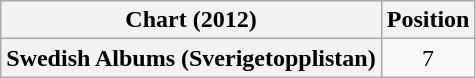<table class="wikitable plainrowheaders" style="text-align:center">
<tr>
<th scope="col">Chart (2012)</th>
<th scope="col">Position</th>
</tr>
<tr>
<th scope="row">Swedish Albums (Sverigetopplistan)</th>
<td>7</td>
</tr>
</table>
